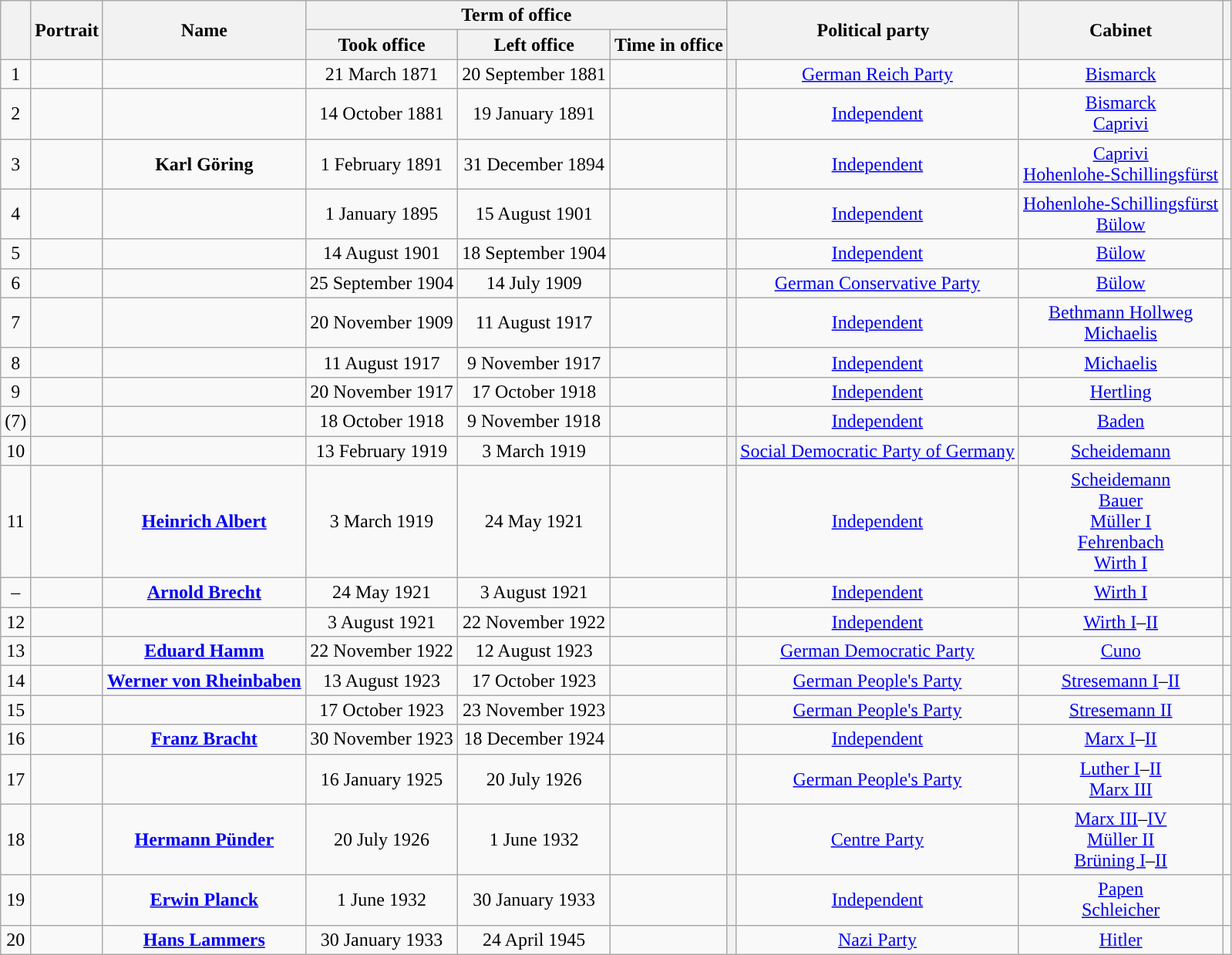<table class="wikitable" style="text-align:center">
<tr>
<th rowspan=2></th>
<th rowspan=2>Portrait</th>
<th rowspan=2>Name<br></th>
<th colspan=3>Term of office</th>
<th colspan=2 rowspan=2>Political party</th>
<th rowspan=2>Cabinet</th>
<th rowspan=2></th>
</tr>
<tr>
<th>Took office</th>
<th>Left office</th>
<th>Time in office</th>
</tr>
<tr>
<td>1</td>
<td></td>
<td><strong></strong><br></td>
<td>21 March 1871</td>
<td>20 September 1881</td>
<td></td>
<th style="background:"></th>
<td><a href='#'>German Reich Party</a></td>
<td><a href='#'>Bismarck</a></td>
<td></td>
</tr>
<tr>
<td>2</td>
<td></td>
<td><strong></strong><br></td>
<td>14 October 1881</td>
<td>19 January 1891</td>
<td></td>
<th style="background:"></th>
<td><a href='#'>Independent</a></td>
<td><a href='#'>Bismarck</a><br><a href='#'>Caprivi</a></td>
<td></td>
</tr>
<tr>
<td>3</td>
<td></td>
<td><strong>Karl Göring</strong><br></td>
<td>1 February 1891</td>
<td>31 December 1894</td>
<td></td>
<th style="background:"></th>
<td><a href='#'>Independent</a></td>
<td><a href='#'>Caprivi</a><br><a href='#'>Hohenlohe-Schillingsfürst</a></td>
<td></td>
</tr>
<tr>
<td>4</td>
<td></td>
<td><strong></strong><br></td>
<td>1 January 1895</td>
<td>15 August 1901</td>
<td></td>
<th style="background:"></th>
<td><a href='#'>Independent</a></td>
<td><a href='#'>Hohenlohe-Schillingsfürst</a><br><a href='#'>Bülow</a></td>
<td></td>
</tr>
<tr>
<td>5</td>
<td></td>
<td><strong></strong><br></td>
<td>14 August 1901</td>
<td>18 September 1904</td>
<td></td>
<th style="background:"></th>
<td><a href='#'>Independent</a></td>
<td><a href='#'>Bülow</a></td>
<td></td>
</tr>
<tr>
<td>6</td>
<td></td>
<td><strong></strong><br></td>
<td>25 September 1904</td>
<td>14 July 1909</td>
<td></td>
<th style="background:"></th>
<td><a href='#'>German Conservative Party</a></td>
<td><a href='#'>Bülow</a></td>
<td></td>
</tr>
<tr>
<td>7</td>
<td></td>
<td><strong></strong><br></td>
<td>20 November 1909</td>
<td>11 August 1917</td>
<td></td>
<th style="background:"></th>
<td><a href='#'>Independent</a></td>
<td><a href='#'>Bethmann Hollweg</a><br><a href='#'>Michaelis</a></td>
<td></td>
</tr>
<tr>
<td>8</td>
<td></td>
<td><strong></strong><br></td>
<td>11 August 1917</td>
<td>9 November 1917</td>
<td></td>
<th style="background:"></th>
<td><a href='#'>Independent</a></td>
<td><a href='#'>Michaelis</a></td>
<td></td>
</tr>
<tr>
<td>9</td>
<td></td>
<td><strong></strong><br></td>
<td>20 November 1917</td>
<td>17 October 1918</td>
<td></td>
<th style="background:"></th>
<td><a href='#'>Independent</a></td>
<td><a href='#'>Hertling</a></td>
<td></td>
</tr>
<tr>
<td>(7)</td>
<td></td>
<td><strong></strong><br></td>
<td>18 October 1918</td>
<td>9 November 1918</td>
<td></td>
<th style="background:"></th>
<td><a href='#'>Independent</a></td>
<td><a href='#'>Baden</a></td>
<td></td>
</tr>
<tr>
<td>10</td>
<td></td>
<td><strong></strong><br></td>
<td>13 February 1919</td>
<td>3 March 1919</td>
<td></td>
<th style="background:"></th>
<td><a href='#'>Social Democratic Party of Germany</a></td>
<td><a href='#'>Scheidemann</a></td>
<td></td>
</tr>
<tr>
<td>11</td>
<td></td>
<td><strong><a href='#'>Heinrich Albert</a></strong><br></td>
<td>3 March 1919</td>
<td>24 May 1921</td>
<td></td>
<th style="background:"></th>
<td><a href='#'>Independent</a></td>
<td><a href='#'>Scheidemann</a><br><a href='#'>Bauer</a><br><a href='#'>Müller I</a><br><a href='#'>Fehrenbach</a><br><a href='#'>Wirth I</a></td>
<td><br><br></td>
</tr>
<tr>
<td>–</td>
<td></td>
<td><strong><a href='#'>Arnold Brecht</a></strong><br></td>
<td>24 May 1921</td>
<td>3 August 1921</td>
<td></td>
<th style="background:"></th>
<td><a href='#'>Independent</a></td>
<td><a href='#'>Wirth I</a></td>
<td></td>
</tr>
<tr>
<td>12</td>
<td></td>
<td><strong></strong><br></td>
<td>3 August 1921</td>
<td>22 November 1922</td>
<td></td>
<th style="background:"></th>
<td><a href='#'>Independent</a></td>
<td><a href='#'>Wirth I</a>–<a href='#'>II</a></td>
<td></td>
</tr>
<tr>
<td>13</td>
<td></td>
<td><strong><a href='#'>Eduard Hamm</a></strong><br></td>
<td>22 November 1922</td>
<td>12 August 1923</td>
<td></td>
<th style="background:"></th>
<td><a href='#'>German Democratic Party</a></td>
<td><a href='#'>Cuno</a></td>
<td></td>
</tr>
<tr>
<td>14</td>
<td></td>
<td><strong><a href='#'>Werner von Rheinbaben</a></strong><br></td>
<td>13 August 1923</td>
<td>17 October 1923</td>
<td></td>
<th style="background:"></th>
<td><a href='#'>German People's Party</a></td>
<td><a href='#'>Stresemann I</a>–<a href='#'>II</a></td>
<td></td>
</tr>
<tr>
<td>15</td>
<td></td>
<td><strong></strong><br></td>
<td>17 October 1923</td>
<td>23 November 1923</td>
<td></td>
<th style="background:"></th>
<td><a href='#'>German People's Party</a></td>
<td><a href='#'>Stresemann II</a></td>
<td></td>
</tr>
<tr>
<td>16</td>
<td></td>
<td><strong><a href='#'>Franz Bracht</a></strong><br></td>
<td>30 November 1923</td>
<td>18 December 1924</td>
<td></td>
<th style="background:"></th>
<td><a href='#'>Independent</a></td>
<td><a href='#'>Marx I</a>–<a href='#'>II</a></td>
<td></td>
</tr>
<tr>
<td>17</td>
<td></td>
<td><strong></strong><br></td>
<td>16 January 1925</td>
<td>20 July 1926</td>
<td></td>
<th style="background:"></th>
<td><a href='#'>German People's Party</a></td>
<td><a href='#'>Luther I</a>–<a href='#'>II</a><br><a href='#'>Marx III</a></td>
<td></td>
</tr>
<tr>
<td>18</td>
<td></td>
<td><strong><a href='#'>Hermann Pünder</a></strong><br></td>
<td>20 July 1926</td>
<td>1 June 1932</td>
<td></td>
<th style="background:"></th>
<td><a href='#'>Centre Party</a></td>
<td><a href='#'>Marx III</a>–<a href='#'>IV</a><br><a href='#'>Müller II</a><br><a href='#'>Brüning I</a>–<a href='#'>II</a></td>
<td><br></td>
</tr>
<tr>
<td>19</td>
<td></td>
<td><strong><a href='#'>Erwin Planck</a></strong><br></td>
<td>1 June 1932</td>
<td>30 January 1933</td>
<td></td>
<th style="background:"></th>
<td><a href='#'>Independent</a></td>
<td><a href='#'>Papen</a><br><a href='#'>Schleicher</a></td>
<td></td>
</tr>
<tr>
<td>20</td>
<td></td>
<td><strong><a href='#'>Hans Lammers</a></strong><br></td>
<td>30 January 1933</td>
<td>24 April 1945</td>
<td></td>
<th style="background:"></th>
<td><a href='#'>Nazi Party</a></td>
<td><a href='#'>Hitler</a></td>
<td></td>
</tr>
</table>
